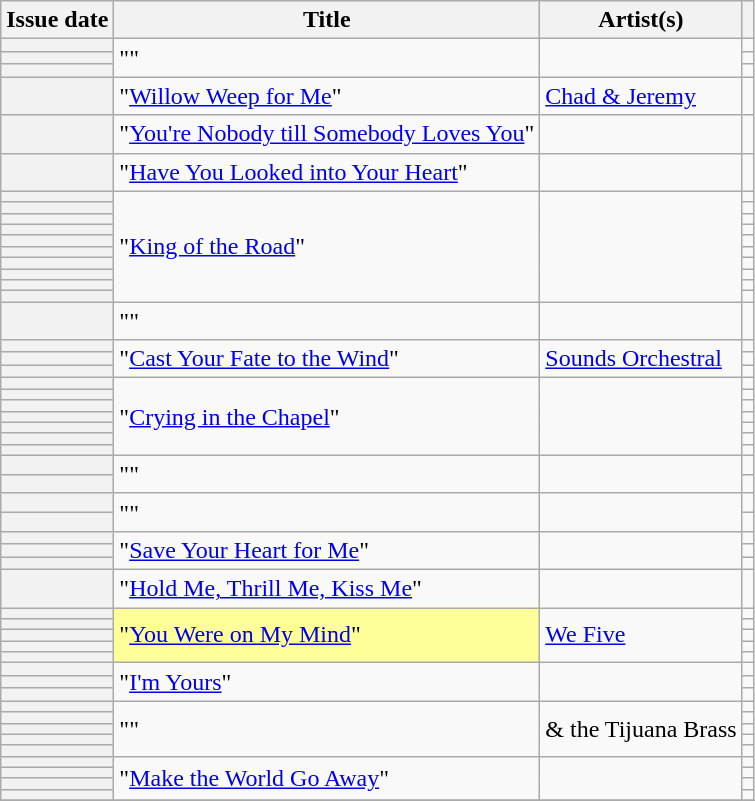<table class="wikitable sortable plainrowheaders">
<tr>
<th scope=col>Issue date</th>
<th scope=col>Title</th>
<th scope=col>Artist(s)</th>
<th scope=col class=unsortable></th>
</tr>
<tr>
<th scope=row></th>
<td rowspan="3">""</td>
<td rowspan="3"></td>
<td align=center></td>
</tr>
<tr>
<th scope=row></th>
<td align=center></td>
</tr>
<tr>
<th scope=row></th>
<td align=center></td>
</tr>
<tr>
<th scope=row></th>
<td>"<a href='#'>Willow Weep for Me</a>"</td>
<td><a href='#'>Chad & Jeremy</a></td>
<td align=center></td>
</tr>
<tr>
<th scope=row></th>
<td>"<a href='#'>You're Nobody till Somebody Loves You</a>"</td>
<td></td>
<td align=center></td>
</tr>
<tr>
<th scope=row></th>
<td>"<a href='#'>Have You Looked into Your Heart</a>"</td>
<td></td>
<td align=center></td>
</tr>
<tr>
<th scope=row></th>
<td rowspan="10">"<a href='#'>King of the Road</a>"</td>
<td rowspan="10"></td>
<td align=center></td>
</tr>
<tr>
<th scope=row></th>
<td align=center></td>
</tr>
<tr>
<th scope=row></th>
<td align=center></td>
</tr>
<tr>
<th scope=row></th>
<td align=center></td>
</tr>
<tr>
<th scope=row></th>
<td align=center></td>
</tr>
<tr>
<th scope=row></th>
<td align=center></td>
</tr>
<tr>
<th scope=row></th>
<td align=center></td>
</tr>
<tr>
<th scope=row></th>
<td align=center></td>
</tr>
<tr>
<th scope=row></th>
<td align=center></td>
</tr>
<tr>
<th scope=row></th>
<td align=center></td>
</tr>
<tr>
<th scope=row></th>
<td>""</td>
<td></td>
<td align=center></td>
</tr>
<tr>
<th scope=row></th>
<td rowspan="3">"<a href='#'>Cast Your Fate to the Wind</a>"</td>
<td rowspan="3"><a href='#'>Sounds Orchestral</a></td>
<td align=center></td>
</tr>
<tr>
<th scope=row></th>
<td align=center></td>
</tr>
<tr>
<th scope=row></th>
<td align=center></td>
</tr>
<tr>
<th scope=row></th>
<td rowspan="7">"<a href='#'>Crying in the Chapel</a>"</td>
<td rowspan="7"></td>
<td align=center></td>
</tr>
<tr>
<th scope=row></th>
<td align=center></td>
</tr>
<tr>
<th scope=row></th>
<td align=center></td>
</tr>
<tr>
<th scope=row></th>
<td align=center></td>
</tr>
<tr>
<th scope=row></th>
<td align=center></td>
</tr>
<tr>
<th scope=row></th>
<td align=center></td>
</tr>
<tr>
<th scope=row></th>
<td align=center></td>
</tr>
<tr>
<th scope=row></th>
<td rowspan="2">""</td>
<td rowspan="2"></td>
<td align=center></td>
</tr>
<tr>
<th scope=row></th>
<td align=center></td>
</tr>
<tr>
<th scope=row></th>
<td rowspan="2">""</td>
<td rowspan="2"></td>
<td align=center></td>
</tr>
<tr>
<th scope=row></th>
<td align=center></td>
</tr>
<tr>
<th scope=row></th>
<td rowspan="3">"<a href='#'>Save Your Heart for Me</a>"</td>
<td rowspan="3"></td>
<td align=center></td>
</tr>
<tr>
<th scope=row></th>
<td align=center></td>
</tr>
<tr>
<th scope=row></th>
<td align=center></td>
</tr>
<tr>
<th scope=row></th>
<td>"<a href='#'>Hold Me, Thrill Me, Kiss Me</a>"</td>
<td></td>
<td align=center></td>
</tr>
<tr>
<th scope=row></th>
<td bgcolor=#FFFF99 rowspan="5">"<a href='#'>You Were on My Mind</a>" </td>
<td rowspan="5"><a href='#'>We Five</a></td>
<td align=center></td>
</tr>
<tr>
<th scope=row></th>
<td align=center></td>
</tr>
<tr>
<th scope=row></th>
<td align=center></td>
</tr>
<tr>
<th scope=row></th>
<td align=center></td>
</tr>
<tr>
<th scope=row></th>
<td align=center></td>
</tr>
<tr>
<th scope=row></th>
<td rowspan="3">"<a href='#'>I'm Yours</a>"</td>
<td rowspan="3"></td>
<td align=center></td>
</tr>
<tr>
<th scope=row></th>
<td align=center></td>
</tr>
<tr>
<th scope=row></th>
<td align=center></td>
</tr>
<tr>
<th scope=row></th>
<td rowspan="5">""</td>
<td rowspan="5"> & the Tijuana Brass</td>
<td align=center></td>
</tr>
<tr>
<th scope=row></th>
<td align=center></td>
</tr>
<tr>
<th scope=row></th>
<td align=center></td>
</tr>
<tr>
<th scope=row></th>
<td align=center></td>
</tr>
<tr>
<th scope=row></th>
<td align=center></td>
</tr>
<tr>
<th scope=row></th>
<td rowspan="4">"<a href='#'>Make the World Go Away</a>"</td>
<td rowspan="4"></td>
<td align=center></td>
</tr>
<tr>
<th scope=row></th>
<td align=center></td>
</tr>
<tr>
<th scope=row></th>
<td align=center></td>
</tr>
<tr>
<th scope=row></th>
<td align=center></td>
</tr>
<tr>
</tr>
</table>
